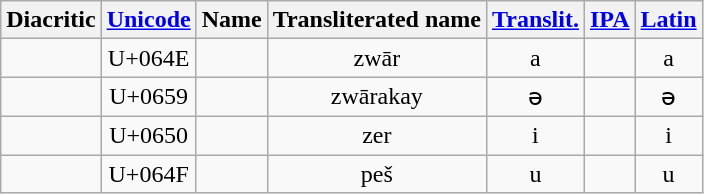<table class="sortable wikitable">
<tr align="center">
<th>Diacritic</th>
<th><a href='#'>Unicode</a></th>
<th>Name</th>
<th>Transliterated name</th>
<th><a href='#'>Translit.</a></th>
<th><a href='#'>IPA</a></th>
<th><a href='#'>Latin</a></th>
</tr>
<tr align="center">
<td style="padding:5px;"><span></span></td>
<td>U+064E</td>
<td></td>
<td>zwār</td>
<td>a</td>
<td></td>
<td>a</td>
</tr>
<tr align="center">
<td style="padding:5px;"><span></span></td>
<td>U+0659</td>
<td><br></td>
<td>zwārakay</td>
<td>ə</td>
<td></td>
<td>ə</td>
</tr>
<tr align="center">
<td style="padding:5px;"><span></span></td>
<td>U+0650</td>
<td></td>
<td>zer</td>
<td>i</td>
<td></td>
<td>i</td>
</tr>
<tr align="center">
<td style="padding:5px;"><span></span></td>
<td>U+064F</td>
<td></td>
<td>peš</td>
<td>u</td>
<td></td>
<td>u</td>
</tr>
</table>
